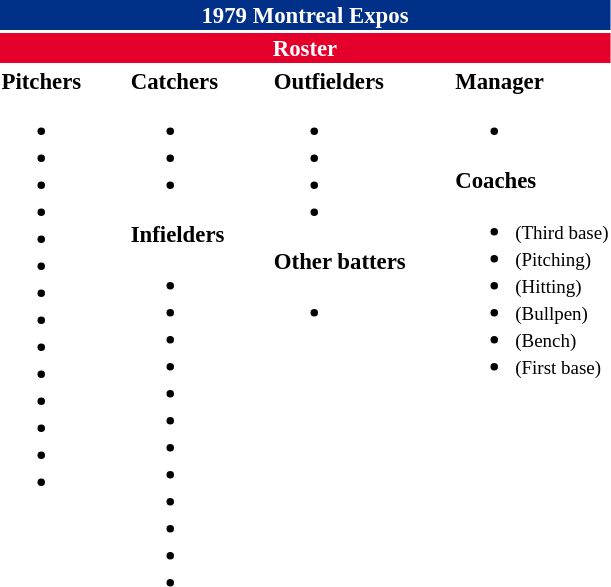<table class="toccolours" style="font-size: 95%;">
<tr>
<th colspan="10" style="background-color: #003087; color: #FFFFFF; text-align: center;">1979 Montreal Expos</th>
</tr>
<tr>
<td colspan="10" style="background-color: #E4002B; color: #FFFFFF; text-align: center;"><strong>Roster</strong></td>
</tr>
<tr>
<td valign="top"><strong>Pitchers</strong><br><ul><li></li><li></li><li></li><li></li><li></li><li></li><li></li><li></li><li></li><li></li><li></li><li></li><li></li><li></li></ul></td>
<td width="25px"></td>
<td valign="top"><strong>Catchers</strong><br><ul><li></li><li></li><li></li></ul><strong>Infielders</strong><ul><li></li><li></li><li></li><li></li><li></li><li></li><li></li><li></li><li></li><li></li><li></li><li></li></ul></td>
<td width="25px"></td>
<td valign="top"><strong>Outfielders</strong><br><ul><li></li><li></li><li></li><li></li></ul><strong>Other batters</strong><ul><li></li></ul></td>
<td width="25px"></td>
<td valign="top"><strong>Manager</strong><br><ul><li></li></ul><strong>Coaches</strong><ul><li> <small>(Third base)</small></li><li> <small>(Pitching)</small></li><li> <small>(Hitting)</small></li><li> <small>(Bullpen)</small></li><li> <small>(Bench)</small></li><li> <small>(First base)</small></li></ul></td>
</tr>
<tr>
</tr>
</table>
